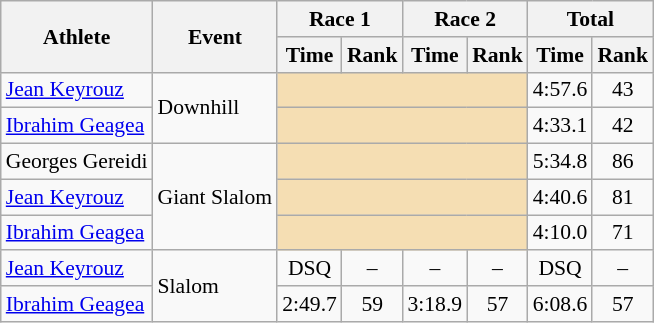<table class="wikitable" style="font-size:90%">
<tr>
<th rowspan="2">Athlete</th>
<th rowspan="2">Event</th>
<th colspan="2">Race 1</th>
<th colspan="2">Race 2</th>
<th colspan="2">Total</th>
</tr>
<tr>
<th>Time</th>
<th>Rank</th>
<th>Time</th>
<th>Rank</th>
<th>Time</th>
<th>Rank</th>
</tr>
<tr>
<td><a href='#'>Jean Keyrouz</a></td>
<td rowspan="2">Downhill</td>
<td colspan="4" bgcolor="wheat"></td>
<td align="center">4:57.6</td>
<td align="center">43</td>
</tr>
<tr>
<td><a href='#'>Ibrahim Geagea</a></td>
<td colspan="4" bgcolor="wheat"></td>
<td align="center">4:33.1</td>
<td align="center">42</td>
</tr>
<tr>
<td>Georges Gereidi</td>
<td rowspan="3">Giant Slalom</td>
<td colspan="4" bgcolor="wheat"></td>
<td align="center">5:34.8</td>
<td align="center">86</td>
</tr>
<tr>
<td><a href='#'>Jean Keyrouz</a></td>
<td colspan="4" bgcolor="wheat"></td>
<td align="center">4:40.6</td>
<td align="center">81</td>
</tr>
<tr>
<td><a href='#'>Ibrahim Geagea</a></td>
<td colspan="4" bgcolor="wheat"></td>
<td align="center">4:10.0</td>
<td align="center">71</td>
</tr>
<tr>
<td><a href='#'>Jean Keyrouz</a></td>
<td rowspan="2">Slalom</td>
<td align="center">DSQ</td>
<td align="center">–</td>
<td align="center">–</td>
<td align="center">–</td>
<td align="center">DSQ</td>
<td align="center">–</td>
</tr>
<tr>
<td><a href='#'>Ibrahim Geagea</a></td>
<td align="center">2:49.7</td>
<td align="center">59</td>
<td align="center">3:18.9</td>
<td align="center">57</td>
<td align="center">6:08.6</td>
<td align="center">57</td>
</tr>
</table>
